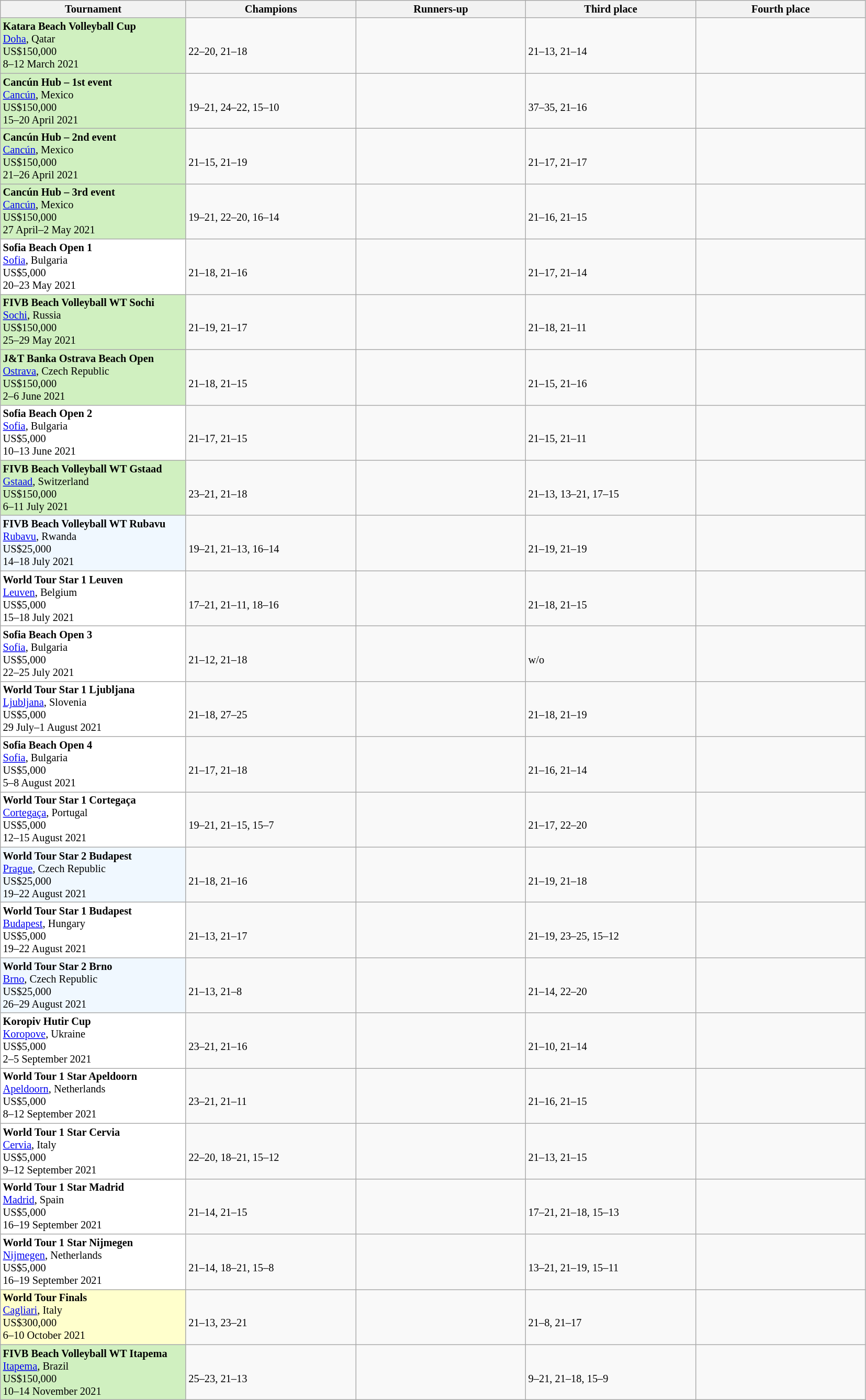<table class=wikitable style=font-size:85%>
<tr>
<th width=230>Tournament</th>
<th width=210>Champions</th>
<th width=210>Runners-up</th>
<th width=210>Third place</th>
<th width=210>Fourth place</th>
</tr>
<tr valign=top>
<td style="background:#d0f0c0;"><strong>Katara Beach Volleyball Cup</strong><br><a href='#'>Doha</a>, Qatar<br>US$150,000<br>8–12 March 2021</td>
<td><strong><br></strong><br>22–20, 21–18</td>
<td><br></td>
<td><br><br>21–13, 21–14</td>
<td><br></td>
</tr>
<tr valign=top>
<td style="background:#d0f0c0;"><strong>Cancún Hub – 1st event</strong><br><a href='#'>Cancún</a>, Mexico<br>US$150,000<br>15–20 April 2021</td>
<td><strong><br></strong><br>19–21, 24–22, 15–10</td>
<td><br></td>
<td><br><br>37–35, 21–16</td>
<td><br></td>
</tr>
<tr valign=top>
<td style="background:#d0f0c0;"><strong>Cancún Hub – 2nd event</strong><br><a href='#'>Cancún</a>, Mexico<br>US$150,000<br>21–26 April 2021</td>
<td><strong><br></strong><br>21–15, 21–19</td>
<td><br></td>
<td><br><br>21–17, 21–17</td>
<td><br></td>
</tr>
<tr valign=top>
<td style="background:#d0f0c0;"><strong>Cancún Hub – 3rd event</strong><br><a href='#'>Cancún</a>, Mexico<br>US$150,000<br>27 April–2 May 2021</td>
<td><strong><br></strong><br>19–21, 22–20, 16–14</td>
<td><br></td>
<td><br><br>21–16, 21–15</td>
<td><br></td>
</tr>
<tr valign=top>
<td style="background:#ffffff;"><strong>Sofia Beach Open 1</strong><br><a href='#'>Sofia</a>, Bulgaria<br>US$5,000<br>20–23 May 2021</td>
<td><strong><br></strong><br>21–18, 21–16</td>
<td><br></td>
<td><br><br>21–17, 21–14</td>
<td><br></td>
</tr>
<tr valign=top>
<td style="background:#d0f0c0;"><strong>FIVB Beach Volleyball WT Sochi</strong><br><a href='#'>Sochi</a>, Russia<br>US$150,000<br>25–29 May 2021</td>
<td><strong><br></strong><br>21–19, 21–17</td>
<td><br></td>
<td><br><br>21–18, 21–11</td>
<td><br></td>
</tr>
<tr valign=top>
<td style="background:#d0f0c0;"><strong>J&T Banka Ostrava Beach Open</strong><br><a href='#'>Ostrava</a>, Czech Republic<br>US$150,000<br>2–6 June 2021</td>
<td><strong><br></strong><br>21–18, 21–15</td>
<td><br></td>
<td><br><br>21–15, 21–16</td>
<td><br></td>
</tr>
<tr valign=top>
<td style="background:#ffffff;"><strong>Sofia Beach Open 2</strong><br><a href='#'>Sofia</a>, Bulgaria<br>US$5,000<br>10–13 June 2021</td>
<td><strong><br></strong><br>21–17, 21–15</td>
<td><br></td>
<td><br><br>21–15, 21–11</td>
<td><br></td>
</tr>
<tr valign=top>
<td style="background:#d0f0c0;"><strong>FIVB Beach Volleyball WT Gstaad</strong><br><a href='#'>Gstaad</a>, Switzerland<br>US$150,000<br>6–11 July 2021</td>
<td><strong><br></strong><br>23–21, 21–18</td>
<td><br></td>
<td><br><br>21–13, 13–21, 17–15</td>
<td><br></td>
</tr>
<tr valign=top>
<td style="background:#f0f8ff;"><strong>FIVB Beach Volleyball WT Rubavu</strong><br><a href='#'>Rubavu</a>, Rwanda<br>US$25,000<br>14–18 July 2021</td>
<td><strong><br></strong><br>19–21, 21–13, 16–14</td>
<td><br></td>
<td><br><br>21–19, 21–19</td>
<td><br></td>
</tr>
<tr valign=top>
<td style="background:#ffffff;"><strong>World Tour Star 1 Leuven</strong><br><a href='#'>Leuven</a>, Belgium<br>US$5,000<br>15–18 July 2021</td>
<td><strong><br></strong><br>17–21, 21–11, 18–16</td>
<td><br></td>
<td><br><br>21–18, 21–15</td>
<td><br></td>
</tr>
<tr valign=top>
<td style="background:#ffffff;"><strong>Sofia Beach Open 3</strong><br><a href='#'>Sofia</a>, Bulgaria<br>US$5,000<br>22–25 July 2021</td>
<td><strong><br></strong><br>21–12, 21–18</td>
<td><br></td>
<td><br><br>w/o</td>
<td><br></td>
</tr>
<tr valign=top>
<td style="background:#ffffff;"><strong>World Tour Star 1 Ljubljana</strong><br><a href='#'>Ljubljana</a>, Slovenia<br>US$5,000<br>29 July–1 August 2021</td>
<td><strong><br></strong><br>21–18, 27–25</td>
<td><br></td>
<td><br><br>21–18, 21–19</td>
<td><br></td>
</tr>
<tr valign=top>
<td style="background:#ffffff;"><strong>Sofia Beach Open 4</strong><br><a href='#'>Sofia</a>, Bulgaria<br>US$5,000<br>5–8 August 2021</td>
<td><strong><br></strong><br>21–17, 21–18</td>
<td><br></td>
<td><br><br>21–16, 21–14</td>
<td><br></td>
</tr>
<tr valign=top>
<td style="background:#ffffff;"><strong>World Tour Star 1 Cortegaça</strong><br><a href='#'>Cortegaça</a>, Portugal<br>US$5,000<br>12–15 August 2021</td>
<td><strong><br></strong><br>19–21, 21–15, 15–7</td>
<td><br></td>
<td><br><br>21–17, 22–20</td>
<td><br></td>
</tr>
<tr valign=top>
<td style="background:#f0f8ff;"><strong>World Tour Star 2 Budapest</strong><br><a href='#'>Prague</a>, Czech Republic<br>US$25,000<br>19–22 August 2021</td>
<td><strong><br></strong><br>21–18, 21–16</td>
<td><br></td>
<td><br><br>21–19, 21–18</td>
<td><br></td>
</tr>
<tr valign=top>
<td style="background:#ffffff;"><strong>World Tour Star 1 Budapest</strong><br><a href='#'>Budapest</a>, Hungary<br>US$5,000<br>19–22 August 2021</td>
<td><strong><br></strong><br>21–13, 21–17</td>
<td><br></td>
<td><br><br>21–19, 23–25, 15–12</td>
<td><br></td>
</tr>
<tr valign=top>
<td style="background:#f0f8ff;"><strong>World Tour Star 2 Brno</strong><br><a href='#'>Brno</a>, Czech Republic<br>US$25,000<br>26–29 August 2021</td>
<td><strong><br></strong><br>21–13, 21–8</td>
<td><br></td>
<td><br><br>21–14, 22–20</td>
<td><br></td>
</tr>
<tr valign=top>
<td style="background:#ffffff;"><strong>Koropiv Hutir Cup</strong><br><a href='#'>Koropove</a>, Ukraine<br>US$5,000<br>2–5 September 2021</td>
<td><strong><br></strong><br>23–21, 21–16</td>
<td><br></td>
<td><br><br>21–10, 21–14</td>
<td><br></td>
</tr>
<tr valign=top>
<td style="background:#ffffff;"><strong>World Tour 1 Star Apeldoorn</strong><br><a href='#'>Apeldoorn</a>, Netherlands<br>US$5,000<br>8–12 September 2021</td>
<td><strong><br></strong><br>23–21, 21–11</td>
<td><br></td>
<td><br><br>21–16, 21–15</td>
<td><br></td>
</tr>
<tr valign=top>
<td style="background:#ffffff;"><strong>World Tour 1 Star Cervia</strong><br><a href='#'>Cervia</a>, Italy<br>US$5,000<br>9–12 September 2021</td>
<td><strong><br></strong><br>22–20, 18–21, 15–12</td>
<td><br></td>
<td><br><br>21–13, 21–15</td>
<td><br></td>
</tr>
<tr valign=top>
<td style="background:#ffffff;"><strong>World Tour 1 Star Madrid</strong><br><a href='#'>Madrid</a>, Spain<br>US$5,000<br>16–19 September 2021</td>
<td><strong><br></strong><br>21–14, 21–15</td>
<td><br></td>
<td><br><br>17–21, 21–18, 15–13</td>
<td><br></td>
</tr>
<tr valign=top>
<td style="background:#ffffff;"><strong>World Tour 1 Star Nijmegen</strong><br><a href='#'>Nijmegen</a>, Netherlands<br>US$5,000<br>16–19 September 2021</td>
<td><strong><br></strong><br>21–14, 18–21, 15–8</td>
<td><br></td>
<td><br><br>13–21, 21–19, 15–11</td>
<td><br></td>
</tr>
<tr valign=top>
<td style="background:#ffffcc;"><strong>World Tour Finals</strong><br><a href='#'>Cagliari</a>, Italy<br>US$300,000<br>6–10 October 2021</td>
<td><strong><br></strong><br>21–13, 23–21</td>
<td><br></td>
<td><br><br>21–8, 21–17</td>
<td><br></td>
</tr>
<tr valign=top>
<td style="background:#d0f0c0;"><strong>FIVB Beach Volleyball WT Itapema</strong><br><a href='#'>Itapema</a>, Brazil<br>US$150,000<br>10–14 November 2021</td>
<td><strong><br></strong><br>25–23, 21–13</td>
<td><br></td>
<td><br><br>9–21, 21–18, 15–9</td>
<td><br></td>
</tr>
</table>
